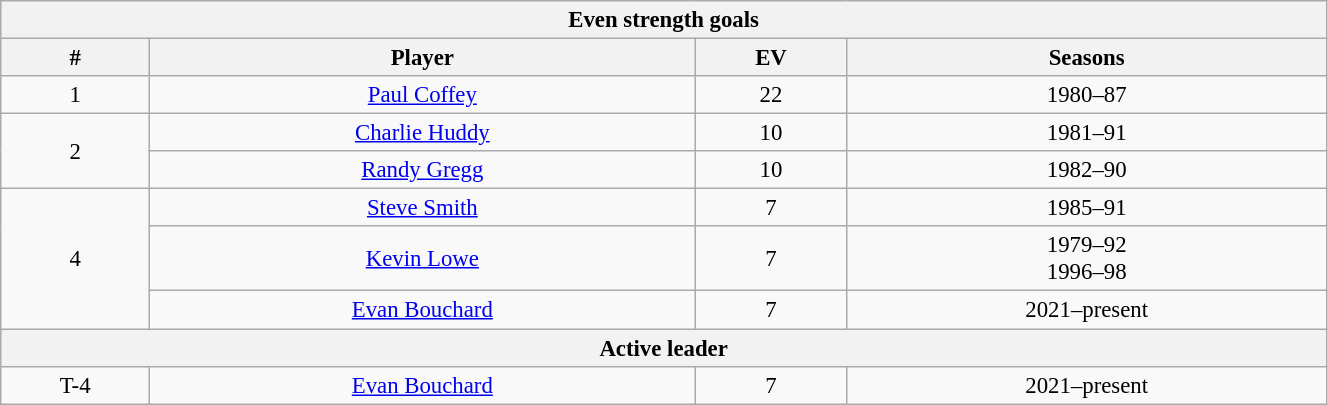<table class="wikitable" style="text-align: center; font-size: 95%" width="70%">
<tr>
<th colspan="4">Even strength goals</th>
</tr>
<tr>
<th>#</th>
<th>Player</th>
<th>EV</th>
<th>Seasons</th>
</tr>
<tr>
<td>1</td>
<td><a href='#'>Paul Coffey</a></td>
<td>22</td>
<td>1980–87</td>
</tr>
<tr>
<td rowspan="2">2</td>
<td><a href='#'>Charlie Huddy</a></td>
<td>10</td>
<td>1981–91</td>
</tr>
<tr>
<td><a href='#'>Randy Gregg</a></td>
<td>10</td>
<td>1982–90</td>
</tr>
<tr>
<td rowspan="3">4</td>
<td><a href='#'>Steve Smith</a></td>
<td>7</td>
<td>1985–91</td>
</tr>
<tr>
<td><a href='#'>Kevin Lowe</a></td>
<td>7</td>
<td>1979–92<br>1996–98</td>
</tr>
<tr>
<td><a href='#'>Evan Bouchard</a></td>
<td>7</td>
<td>2021–present</td>
</tr>
<tr>
<th colspan="4">Active leader</th>
</tr>
<tr>
<td>T-4</td>
<td><a href='#'>Evan Bouchard</a></td>
<td>7</td>
<td>2021–present</td>
</tr>
</table>
